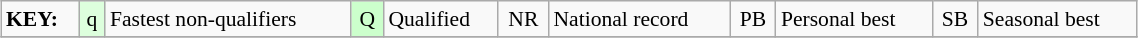<table class="wikitable" style="margin:0.5em auto; font-size:90%;position:relative;" width=60%>
<tr>
<td><strong>KEY:</strong></td>
<td bgcolor=ddffdd align=center>q</td>
<td>Fastest non-qualifiers</td>
<td bgcolor=ccffcc align=center>Q</td>
<td>Qualified</td>
<td align=center>NR</td>
<td>National record</td>
<td align=center>PB</td>
<td>Personal best</td>
<td align=center>SB</td>
<td>Seasonal best</td>
</tr>
<tr>
</tr>
</table>
